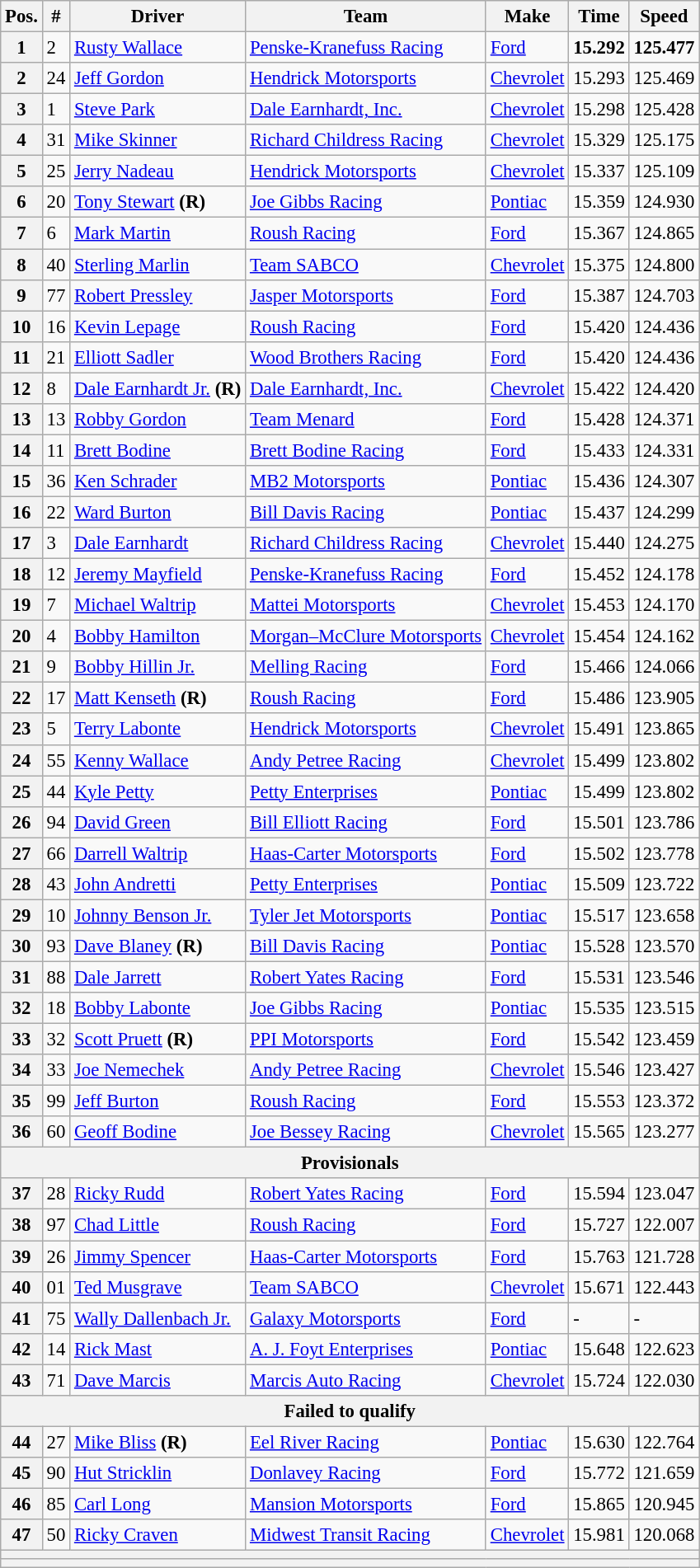<table class="wikitable" style="font-size:95%">
<tr>
<th>Pos.</th>
<th>#</th>
<th>Driver</th>
<th>Team</th>
<th>Make</th>
<th>Time</th>
<th>Speed</th>
</tr>
<tr>
<th>1</th>
<td>2</td>
<td><a href='#'>Rusty Wallace</a></td>
<td><a href='#'>Penske-Kranefuss Racing</a></td>
<td><a href='#'>Ford</a></td>
<td><strong>15.292</strong></td>
<td><strong>125.477</strong></td>
</tr>
<tr>
<th>2</th>
<td>24</td>
<td><a href='#'>Jeff Gordon</a></td>
<td><a href='#'>Hendrick Motorsports</a></td>
<td><a href='#'>Chevrolet</a></td>
<td>15.293</td>
<td>125.469</td>
</tr>
<tr>
<th>3</th>
<td>1</td>
<td><a href='#'>Steve Park</a></td>
<td><a href='#'>Dale Earnhardt, Inc.</a></td>
<td><a href='#'>Chevrolet</a></td>
<td>15.298</td>
<td>125.428</td>
</tr>
<tr>
<th>4</th>
<td>31</td>
<td><a href='#'>Mike Skinner</a></td>
<td><a href='#'>Richard Childress Racing</a></td>
<td><a href='#'>Chevrolet</a></td>
<td>15.329</td>
<td>125.175</td>
</tr>
<tr>
<th>5</th>
<td>25</td>
<td><a href='#'>Jerry Nadeau</a></td>
<td><a href='#'>Hendrick Motorsports</a></td>
<td><a href='#'>Chevrolet</a></td>
<td>15.337</td>
<td>125.109</td>
</tr>
<tr>
<th>6</th>
<td>20</td>
<td><a href='#'>Tony Stewart</a> <strong>(R)</strong></td>
<td><a href='#'>Joe Gibbs Racing</a></td>
<td><a href='#'>Pontiac</a></td>
<td>15.359</td>
<td>124.930</td>
</tr>
<tr>
<th>7</th>
<td>6</td>
<td><a href='#'>Mark Martin</a></td>
<td><a href='#'>Roush Racing</a></td>
<td><a href='#'>Ford</a></td>
<td>15.367</td>
<td>124.865</td>
</tr>
<tr>
<th>8</th>
<td>40</td>
<td><a href='#'>Sterling Marlin</a></td>
<td><a href='#'>Team SABCO</a></td>
<td><a href='#'>Chevrolet</a></td>
<td>15.375</td>
<td>124.800</td>
</tr>
<tr>
<th>9</th>
<td>77</td>
<td><a href='#'>Robert Pressley</a></td>
<td><a href='#'>Jasper Motorsports</a></td>
<td><a href='#'>Ford</a></td>
<td>15.387</td>
<td>124.703</td>
</tr>
<tr>
<th>10</th>
<td>16</td>
<td><a href='#'>Kevin Lepage</a></td>
<td><a href='#'>Roush Racing</a></td>
<td><a href='#'>Ford</a></td>
<td>15.420</td>
<td>124.436</td>
</tr>
<tr>
<th>11</th>
<td>21</td>
<td><a href='#'>Elliott Sadler</a></td>
<td><a href='#'>Wood Brothers Racing</a></td>
<td><a href='#'>Ford</a></td>
<td>15.420</td>
<td>124.436</td>
</tr>
<tr>
<th>12</th>
<td>8</td>
<td><a href='#'>Dale Earnhardt Jr.</a> <strong>(R)</strong></td>
<td><a href='#'>Dale Earnhardt, Inc.</a></td>
<td><a href='#'>Chevrolet</a></td>
<td>15.422</td>
<td>124.420</td>
</tr>
<tr>
<th>13</th>
<td>13</td>
<td><a href='#'>Robby Gordon</a></td>
<td><a href='#'>Team Menard</a></td>
<td><a href='#'>Ford</a></td>
<td>15.428</td>
<td>124.371</td>
</tr>
<tr>
<th>14</th>
<td>11</td>
<td><a href='#'>Brett Bodine</a></td>
<td><a href='#'>Brett Bodine Racing</a></td>
<td><a href='#'>Ford</a></td>
<td>15.433</td>
<td>124.331</td>
</tr>
<tr>
<th>15</th>
<td>36</td>
<td><a href='#'>Ken Schrader</a></td>
<td><a href='#'>MB2 Motorsports</a></td>
<td><a href='#'>Pontiac</a></td>
<td>15.436</td>
<td>124.307</td>
</tr>
<tr>
<th>16</th>
<td>22</td>
<td><a href='#'>Ward Burton</a></td>
<td><a href='#'>Bill Davis Racing</a></td>
<td><a href='#'>Pontiac</a></td>
<td>15.437</td>
<td>124.299</td>
</tr>
<tr>
<th>17</th>
<td>3</td>
<td><a href='#'>Dale Earnhardt</a></td>
<td><a href='#'>Richard Childress Racing</a></td>
<td><a href='#'>Chevrolet</a></td>
<td>15.440</td>
<td>124.275</td>
</tr>
<tr>
<th>18</th>
<td>12</td>
<td><a href='#'>Jeremy Mayfield</a></td>
<td><a href='#'>Penske-Kranefuss Racing</a></td>
<td><a href='#'>Ford</a></td>
<td>15.452</td>
<td>124.178</td>
</tr>
<tr>
<th>19</th>
<td>7</td>
<td><a href='#'>Michael Waltrip</a></td>
<td><a href='#'>Mattei Motorsports</a></td>
<td><a href='#'>Chevrolet</a></td>
<td>15.453</td>
<td>124.170</td>
</tr>
<tr>
<th>20</th>
<td>4</td>
<td><a href='#'>Bobby Hamilton</a></td>
<td><a href='#'>Morgan–McClure Motorsports</a></td>
<td><a href='#'>Chevrolet</a></td>
<td>15.454</td>
<td>124.162</td>
</tr>
<tr>
<th>21</th>
<td>9</td>
<td><a href='#'>Bobby Hillin Jr.</a></td>
<td><a href='#'>Melling Racing</a></td>
<td><a href='#'>Ford</a></td>
<td>15.466</td>
<td>124.066</td>
</tr>
<tr>
<th>22</th>
<td>17</td>
<td><a href='#'>Matt Kenseth</a> <strong>(R)</strong></td>
<td><a href='#'>Roush Racing</a></td>
<td><a href='#'>Ford</a></td>
<td>15.486</td>
<td>123.905</td>
</tr>
<tr>
<th>23</th>
<td>5</td>
<td><a href='#'>Terry Labonte</a></td>
<td><a href='#'>Hendrick Motorsports</a></td>
<td><a href='#'>Chevrolet</a></td>
<td>15.491</td>
<td>123.865</td>
</tr>
<tr>
<th>24</th>
<td>55</td>
<td><a href='#'>Kenny Wallace</a></td>
<td><a href='#'>Andy Petree Racing</a></td>
<td><a href='#'>Chevrolet</a></td>
<td>15.499</td>
<td>123.802</td>
</tr>
<tr>
<th>25</th>
<td>44</td>
<td><a href='#'>Kyle Petty</a></td>
<td><a href='#'>Petty Enterprises</a></td>
<td><a href='#'>Pontiac</a></td>
<td>15.499</td>
<td>123.802</td>
</tr>
<tr>
<th>26</th>
<td>94</td>
<td><a href='#'>David Green</a></td>
<td><a href='#'>Bill Elliott Racing</a></td>
<td><a href='#'>Ford</a></td>
<td>15.501</td>
<td>123.786</td>
</tr>
<tr>
<th>27</th>
<td>66</td>
<td><a href='#'>Darrell Waltrip</a></td>
<td><a href='#'>Haas-Carter Motorsports</a></td>
<td><a href='#'>Ford</a></td>
<td>15.502</td>
<td>123.778</td>
</tr>
<tr>
<th>28</th>
<td>43</td>
<td><a href='#'>John Andretti</a></td>
<td><a href='#'>Petty Enterprises</a></td>
<td><a href='#'>Pontiac</a></td>
<td>15.509</td>
<td>123.722</td>
</tr>
<tr>
<th>29</th>
<td>10</td>
<td><a href='#'>Johnny Benson Jr.</a></td>
<td><a href='#'>Tyler Jet Motorsports</a></td>
<td><a href='#'>Pontiac</a></td>
<td>15.517</td>
<td>123.658</td>
</tr>
<tr>
<th>30</th>
<td>93</td>
<td><a href='#'>Dave Blaney</a> <strong>(R)</strong></td>
<td><a href='#'>Bill Davis Racing</a></td>
<td><a href='#'>Pontiac</a></td>
<td>15.528</td>
<td>123.570</td>
</tr>
<tr>
<th>31</th>
<td>88</td>
<td><a href='#'>Dale Jarrett</a></td>
<td><a href='#'>Robert Yates Racing</a></td>
<td><a href='#'>Ford</a></td>
<td>15.531</td>
<td>123.546</td>
</tr>
<tr>
<th>32</th>
<td>18</td>
<td><a href='#'>Bobby Labonte</a></td>
<td><a href='#'>Joe Gibbs Racing</a></td>
<td><a href='#'>Pontiac</a></td>
<td>15.535</td>
<td>123.515</td>
</tr>
<tr>
<th>33</th>
<td>32</td>
<td><a href='#'>Scott Pruett</a> <strong>(R)</strong></td>
<td><a href='#'>PPI Motorsports</a></td>
<td><a href='#'>Ford</a></td>
<td>15.542</td>
<td>123.459</td>
</tr>
<tr>
<th>34</th>
<td>33</td>
<td><a href='#'>Joe Nemechek</a></td>
<td><a href='#'>Andy Petree Racing</a></td>
<td><a href='#'>Chevrolet</a></td>
<td>15.546</td>
<td>123.427</td>
</tr>
<tr>
<th>35</th>
<td>99</td>
<td><a href='#'>Jeff Burton</a></td>
<td><a href='#'>Roush Racing</a></td>
<td><a href='#'>Ford</a></td>
<td>15.553</td>
<td>123.372</td>
</tr>
<tr>
<th>36</th>
<td>60</td>
<td><a href='#'>Geoff Bodine</a></td>
<td><a href='#'>Joe Bessey Racing</a></td>
<td><a href='#'>Chevrolet</a></td>
<td>15.565</td>
<td>123.277</td>
</tr>
<tr>
<th colspan="7">Provisionals</th>
</tr>
<tr>
<th>37</th>
<td>28</td>
<td><a href='#'>Ricky Rudd</a></td>
<td><a href='#'>Robert Yates Racing</a></td>
<td><a href='#'>Ford</a></td>
<td>15.594</td>
<td>123.047</td>
</tr>
<tr>
<th>38</th>
<td>97</td>
<td><a href='#'>Chad Little</a></td>
<td><a href='#'>Roush Racing</a></td>
<td><a href='#'>Ford</a></td>
<td>15.727</td>
<td>122.007</td>
</tr>
<tr>
<th>39</th>
<td>26</td>
<td><a href='#'>Jimmy Spencer</a></td>
<td><a href='#'>Haas-Carter Motorsports</a></td>
<td><a href='#'>Ford</a></td>
<td>15.763</td>
<td>121.728</td>
</tr>
<tr>
<th>40</th>
<td>01</td>
<td><a href='#'>Ted Musgrave</a></td>
<td><a href='#'>Team SABCO</a></td>
<td><a href='#'>Chevrolet</a></td>
<td>15.671</td>
<td>122.443</td>
</tr>
<tr>
<th>41</th>
<td>75</td>
<td><a href='#'>Wally Dallenbach Jr.</a></td>
<td><a href='#'>Galaxy Motorsports</a></td>
<td><a href='#'>Ford</a></td>
<td>-</td>
<td>-</td>
</tr>
<tr>
<th>42</th>
<td>14</td>
<td><a href='#'>Rick Mast</a></td>
<td><a href='#'>A. J. Foyt Enterprises</a></td>
<td><a href='#'>Pontiac</a></td>
<td>15.648</td>
<td>122.623</td>
</tr>
<tr>
<th>43</th>
<td>71</td>
<td><a href='#'>Dave Marcis</a></td>
<td><a href='#'>Marcis Auto Racing</a></td>
<td><a href='#'>Chevrolet</a></td>
<td>15.724</td>
<td>122.030</td>
</tr>
<tr>
<th colspan="7">Failed to qualify</th>
</tr>
<tr>
<th>44</th>
<td>27</td>
<td><a href='#'>Mike Bliss</a> <strong>(R)</strong></td>
<td><a href='#'>Eel River Racing</a></td>
<td><a href='#'>Pontiac</a></td>
<td>15.630</td>
<td>122.764</td>
</tr>
<tr>
<th>45</th>
<td>90</td>
<td><a href='#'>Hut Stricklin</a></td>
<td><a href='#'>Donlavey Racing</a></td>
<td><a href='#'>Ford</a></td>
<td>15.772</td>
<td>121.659</td>
</tr>
<tr>
<th>46</th>
<td>85</td>
<td><a href='#'>Carl Long</a></td>
<td><a href='#'>Mansion Motorsports</a></td>
<td><a href='#'>Ford</a></td>
<td>15.865</td>
<td>120.945</td>
</tr>
<tr>
<th>47</th>
<td>50</td>
<td><a href='#'>Ricky Craven</a></td>
<td><a href='#'>Midwest Transit Racing</a></td>
<td><a href='#'>Chevrolet</a></td>
<td>15.981</td>
<td>120.068</td>
</tr>
<tr>
<th colspan="7"></th>
</tr>
<tr>
<th colspan="7"></th>
</tr>
</table>
